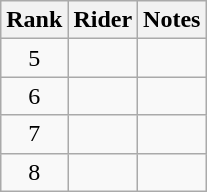<table class="wikitable sortable"  style="text-align:center">
<tr>
<th>Rank</th>
<th>Rider</th>
<th>Notes</th>
</tr>
<tr>
<td>5</td>
<td align="left"></td>
<td></td>
</tr>
<tr>
<td>6</td>
<td align="left"></td>
<td></td>
</tr>
<tr>
<td>7</td>
<td align="left"></td>
<td></td>
</tr>
<tr>
<td>8</td>
<td align="left"></td>
<td></td>
</tr>
</table>
